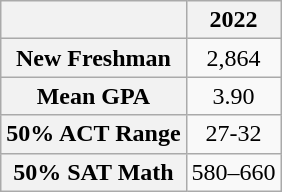<table class="wikitable floatright" style="text-align:center">
<tr>
<th> </th>
<th>2022</th>
</tr>
<tr>
<th>New Freshman</th>
<td>2,864</td>
</tr>
<tr>
<th>Mean GPA</th>
<td>3.90</td>
</tr>
<tr>
<th>50% ACT Range</th>
<td>27-32</td>
</tr>
<tr>
<th>50% SAT Math</th>
<td>580–660</td>
</tr>
</table>
